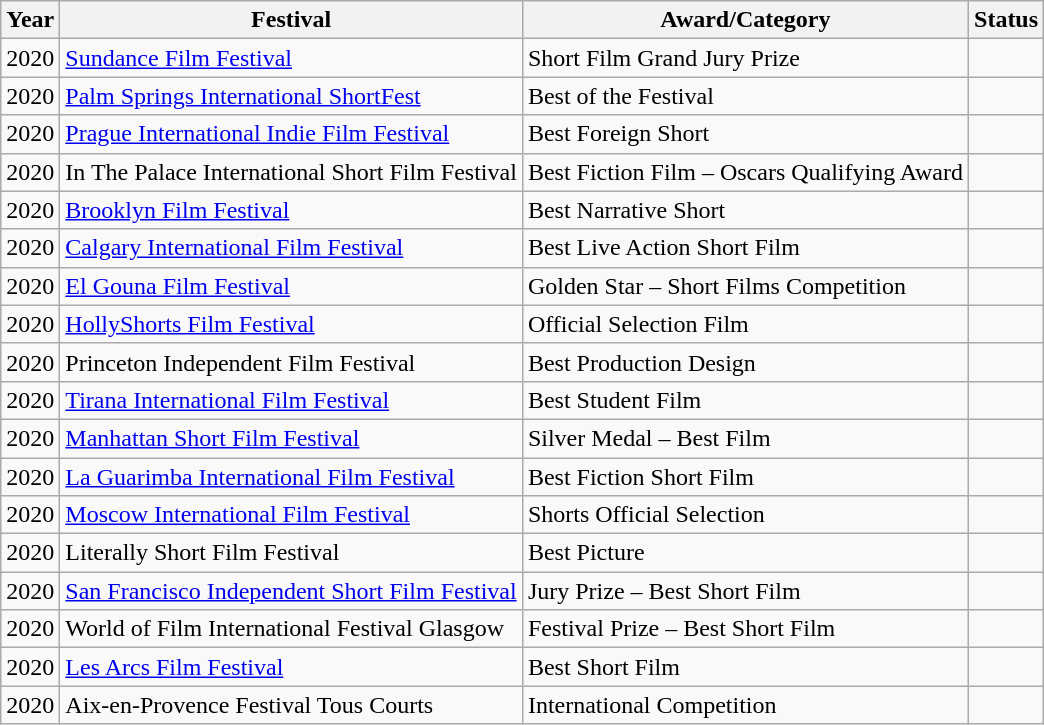<table class="wikitable">
<tr>
<th>Year</th>
<th>Festival</th>
<th>Award/Category</th>
<th>Status</th>
</tr>
<tr>
<td rowspan="1">2020</td>
<td><a href='#'>Sundance Film Festival</a></td>
<td>Short Film Grand Jury Prize</td>
<td></td>
</tr>
<tr>
<td>2020</td>
<td><a href='#'>Palm Springs International ShortFest</a></td>
<td>Best of the Festival</td>
<td></td>
</tr>
<tr>
<td>2020</td>
<td><a href='#'>Prague International Indie Film Festival</a></td>
<td>Best Foreign Short</td>
<td></td>
</tr>
<tr>
<td>2020</td>
<td>In The Palace International Short Film Festival</td>
<td>Best Fiction Film – Oscars Qualifying Award</td>
<td></td>
</tr>
<tr>
<td>2020</td>
<td><a href='#'>Brooklyn Film Festival</a></td>
<td>Best Narrative Short</td>
<td></td>
</tr>
<tr>
<td>2020</td>
<td><a href='#'>Calgary International Film Festival</a></td>
<td>Best Live Action Short Film</td>
<td></td>
</tr>
<tr>
<td>2020</td>
<td><a href='#'>El Gouna Film Festival</a></td>
<td>Golden Star – Short Films Competition</td>
<td></td>
</tr>
<tr>
<td>2020</td>
<td><a href='#'>HollyShorts Film Festival</a></td>
<td>Official Selection Film</td>
<td></td>
</tr>
<tr>
<td>2020</td>
<td>Princeton Independent Film Festival</td>
<td>Best Production Design</td>
<td></td>
</tr>
<tr>
<td>2020</td>
<td><a href='#'>Tirana International Film Festival</a></td>
<td>Best Student Film</td>
<td></td>
</tr>
<tr>
<td>2020</td>
<td><a href='#'>Manhattan Short Film Festival</a></td>
<td>Silver Medal – Best Film</td>
<td></td>
</tr>
<tr>
<td>2020</td>
<td><a href='#'>La Guarimba International Film Festival</a></td>
<td>Best Fiction Short Film</td>
<td></td>
</tr>
<tr>
<td>2020</td>
<td><a href='#'>Moscow International Film Festival</a></td>
<td>Shorts Official Selection</td>
<td></td>
</tr>
<tr>
<td>2020</td>
<td>Literally Short Film Festival</td>
<td>Best Picture</td>
<td></td>
</tr>
<tr>
<td>2020</td>
<td><a href='#'>San Francisco Independent Short Film Festival</a></td>
<td>Jury Prize – Best Short Film</td>
<td></td>
</tr>
<tr>
<td>2020</td>
<td>World of Film International Festival Glasgow</td>
<td>Festival Prize – Best Short Film</td>
<td></td>
</tr>
<tr>
<td>2020</td>
<td><a href='#'>Les Arcs Film Festival</a></td>
<td>Best Short Film</td>
<td></td>
</tr>
<tr>
<td>2020</td>
<td>Aix-en-Provence Festival Tous Courts</td>
<td>International Competition</td>
<td></td>
</tr>
</table>
